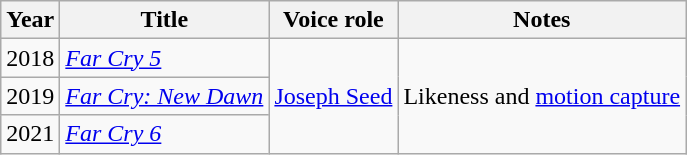<table class="wikitable sortable">
<tr>
<th>Year</th>
<th>Title</th>
<th>Voice role</th>
<th class="unsortable">Notes</th>
</tr>
<tr>
<td>2018</td>
<td><em><a href='#'>Far Cry 5</a></em></td>
<td rowspan=3><a href='#'>Joseph Seed</a></td>
<td rowspan=3>Likeness and <a href='#'>motion capture</a></td>
</tr>
<tr>
<td>2019</td>
<td><em><a href='#'>Far Cry: New Dawn</a></em></td>
</tr>
<tr>
<td>2021</td>
<td><em><a href='#'>Far Cry 6</a></em></td>
</tr>
</table>
